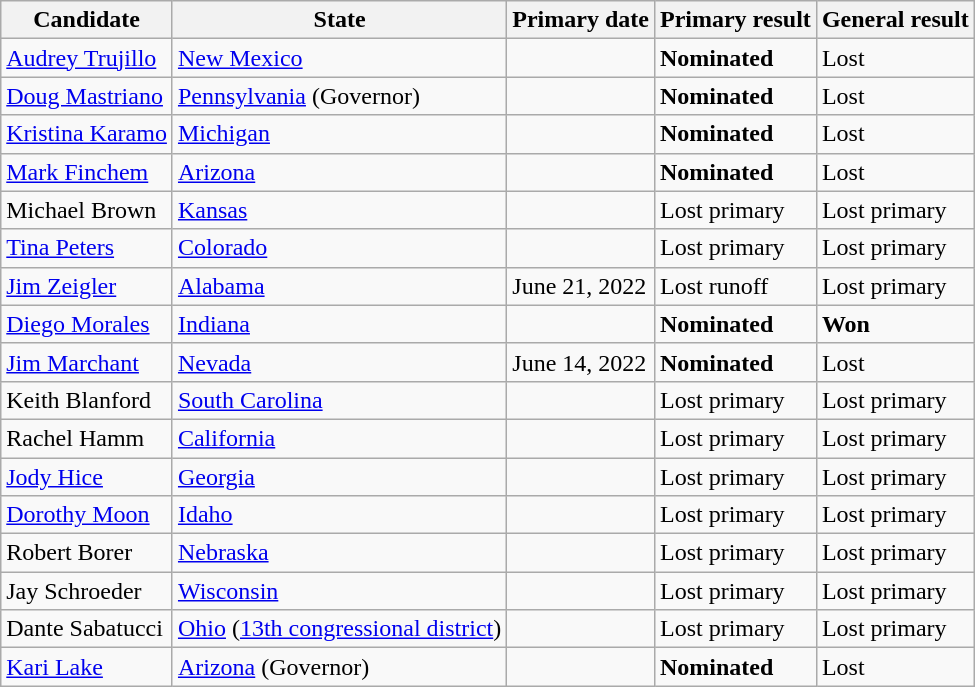<table class="wikitable sortable">
<tr>
<th bgcolor="teal"><span>Candidate</span></th>
<th bgcolor="teal"><span>State</span></th>
<th bgcolor="teal"><span>Primary date</span></th>
<th>Primary result</th>
<th>General result</th>
</tr>
<tr>
<td><a href='#'>Audrey Trujillo</a></td>
<td> <a href='#'>New Mexico</a></td>
<td><strong></strong></td>
<td><strong></strong> <strong>Nominated</strong></td>
<td> Lost</td>
</tr>
<tr>
<td><a href='#'>Doug Mastriano</a></td>
<td> <a href='#'>Pennsylvania</a> (Governor)</td>
<td><em></em></td>
<td> <strong>Nominated</strong></td>
<td> Lost</td>
</tr>
<tr>
<td><a href='#'>Kristina Karamo</a></td>
<td> <a href='#'>Michigan</a></td>
<td></td>
<td> <strong>Nominated</strong></td>
<td> Lost</td>
</tr>
<tr>
<td><a href='#'>Mark Finchem</a></td>
<td> <a href='#'>Arizona</a></td>
<td></td>
<td> <strong>Nominated</strong></td>
<td> Lost</td>
</tr>
<tr>
<td>Michael Brown</td>
<td> <a href='#'>Kansas</a></td>
<td></td>
<td> Lost primary</td>
<td> Lost primary</td>
</tr>
<tr>
<td><a href='#'>Tina Peters</a></td>
<td> <a href='#'>Colorado</a></td>
<td></td>
<td> Lost primary</td>
<td> Lost primary</td>
</tr>
<tr>
<td><a href='#'>Jim Zeigler</a></td>
<td> <a href='#'>Alabama</a></td>
<td>June 21, 2022</td>
<td> Lost runoff</td>
<td> Lost primary</td>
</tr>
<tr>
<td><a href='#'>Diego Morales</a></td>
<td> <a href='#'>Indiana</a></td>
<td></td>
<td> <strong>Nominated</strong></td>
<td> <strong>Won</strong></td>
</tr>
<tr>
<td><a href='#'>Jim Marchant</a></td>
<td> <a href='#'>Nevada</a></td>
<td>June 14, 2022</td>
<td> <strong>Nominated</strong></td>
<td> Lost</td>
</tr>
<tr>
<td>Keith Blanford</td>
<td> <a href='#'>South Carolina</a></td>
<td><em></em></td>
<td> Lost primary</td>
<td> Lost primary</td>
</tr>
<tr>
<td>Rachel Hamm</td>
<td> <a href='#'>California</a></td>
<td><em></em></td>
<td> Lost primary</td>
<td> Lost primary</td>
</tr>
<tr>
<td><a href='#'>Jody Hice</a></td>
<td> <a href='#'>Georgia</a></td>
<td></td>
<td> Lost primary</td>
<td> Lost primary</td>
</tr>
<tr>
<td><a href='#'>Dorothy Moon</a></td>
<td> <a href='#'>Idaho</a></td>
<td></td>
<td> Lost primary</td>
<td> Lost primary</td>
</tr>
<tr>
<td>Robert Borer</td>
<td> <a href='#'>Nebraska</a></td>
<td></td>
<td> Lost primary</td>
<td> Lost primary</td>
</tr>
<tr>
<td>Jay Schroeder</td>
<td> <a href='#'>Wisconsin</a></td>
<td></td>
<td> Lost primary</td>
<td> Lost primary</td>
</tr>
<tr>
<td>Dante Sabatucci</td>
<td> <a href='#'>Ohio</a> (<a href='#'>13th congressional district</a>)</td>
<td></td>
<td> Lost primary</td>
<td> Lost primary</td>
</tr>
<tr>
<td><a href='#'>Kari Lake</a></td>
<td> <a href='#'>Arizona</a> (Governor)</td>
<td></td>
<td> <strong>Nominated</strong></td>
<td> Lost</td>
</tr>
</table>
